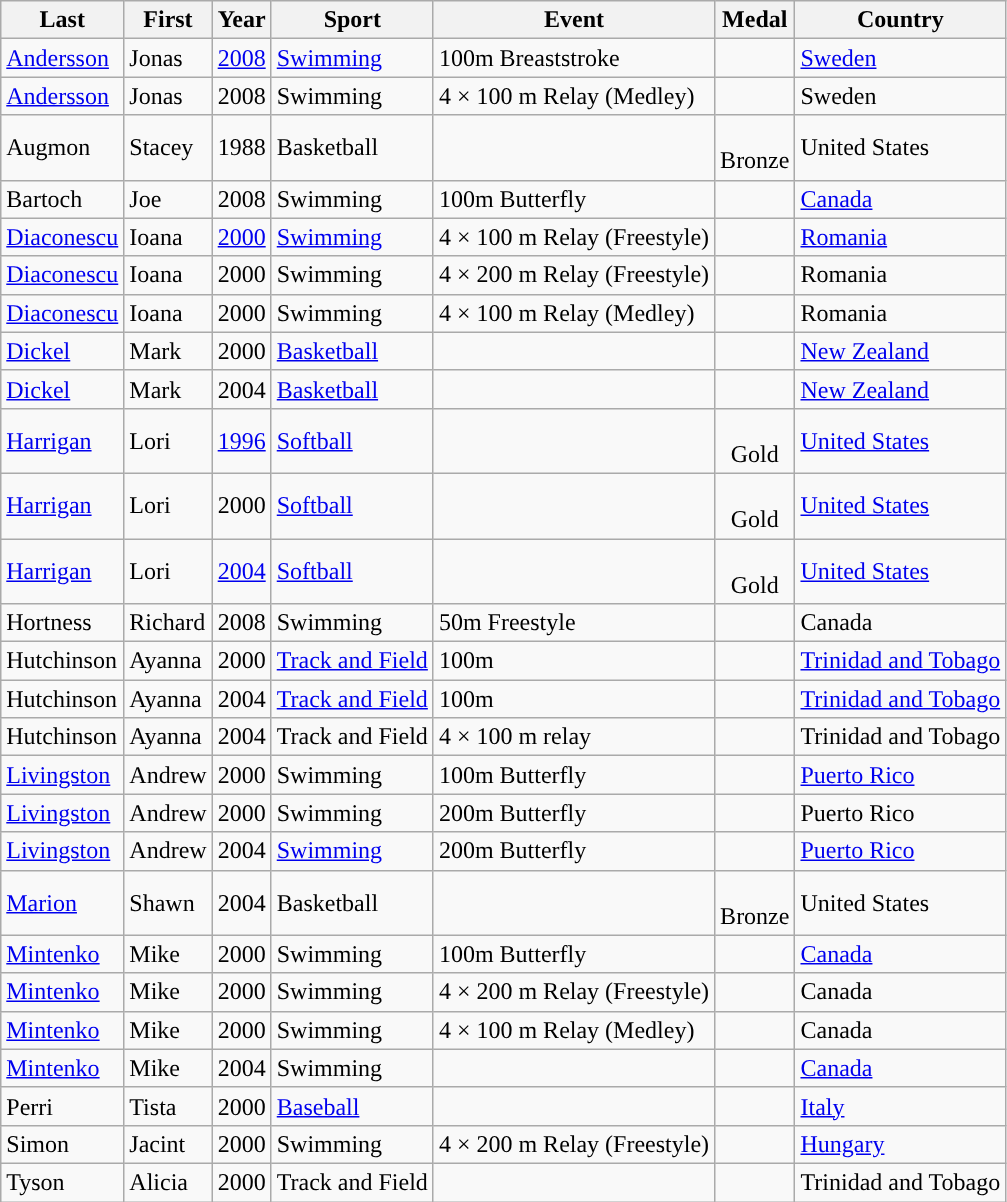<table class="wikitable sortable">
<tr>
<th width=px>Last</th>
<th width=px>First</th>
<th width=px>Year</th>
<th width=px>Sport</th>
<th width=px>Event</th>
<th width=px>Medal</th>
<th width=px>Country</th>
</tr>
<tr>
<td><a href='#'>Andersson</a></td>
<td>Jonas</td>
<td><a href='#'>2008</a></td>
<td><a href='#'>Swimming</a></td>
<td>100m Breaststroke</td>
<td></td>
<td><a href='#'>Sweden</a></td>
</tr>
<tr>
<td><a href='#'>Andersson</a></td>
<td>Jonas</td>
<td>2008</td>
<td>Swimming</td>
<td>4 × 100 m Relay (Medley)</td>
<td></td>
<td>Sweden</td>
</tr>
<tr>
<td>Augmon</td>
<td>Stacey</td>
<td>1988</td>
<td>Basketball</td>
<td></td>
<td align=center><br>Bronze</td>
<td>United States</td>
</tr>
<tr>
<td>Bartoch</td>
<td>Joe</td>
<td>2008</td>
<td>Swimming</td>
<td>100m Butterfly</td>
<td></td>
<td><a href='#'>Canada</a></td>
</tr>
<tr>
<td><a href='#'>Diaconescu</a></td>
<td>Ioana</td>
<td><a href='#'>2000</a></td>
<td><a href='#'>Swimming</a></td>
<td>4 × 100 m Relay (Freestyle)</td>
<td></td>
<td><a href='#'>Romania</a></td>
</tr>
<tr>
<td><a href='#'>Diaconescu</a></td>
<td>Ioana</td>
<td>2000</td>
<td>Swimming</td>
<td>4 × 200 m Relay (Freestyle)</td>
<td></td>
<td>Romania</td>
</tr>
<tr>
<td><a href='#'>Diaconescu</a></td>
<td>Ioana</td>
<td>2000</td>
<td>Swimming</td>
<td>4 × 100 m Relay (Medley)</td>
<td></td>
<td>Romania</td>
</tr>
<tr>
<td><a href='#'>Dickel</a></td>
<td>Mark</td>
<td>2000</td>
<td><a href='#'>Basketball</a></td>
<td></td>
<td></td>
<td><a href='#'>New Zealand</a></td>
</tr>
<tr>
<td><a href='#'>Dickel</a></td>
<td>Mark</td>
<td>2004</td>
<td><a href='#'>Basketball</a></td>
<td></td>
<td></td>
<td><a href='#'>New Zealand</a></td>
</tr>
<tr>
<td><a href='#'>Harrigan</a></td>
<td>Lori</td>
<td><a href='#'>1996</a></td>
<td><a href='#'>Softball</a></td>
<td></td>
<td align=center><br>Gold</td>
<td><a href='#'>United States</a></td>
</tr>
<tr>
<td><a href='#'>Harrigan</a></td>
<td>Lori</td>
<td>2000</td>
<td><a href='#'>Softball</a></td>
<td></td>
<td align=center><br>Gold</td>
<td><a href='#'>United States</a></td>
</tr>
<tr>
<td><a href='#'>Harrigan</a></td>
<td>Lori</td>
<td><a href='#'>2004</a></td>
<td><a href='#'>Softball</a></td>
<td></td>
<td align=center><br>Gold</td>
<td><a href='#'>United States</a></td>
</tr>
<tr>
<td>Hortness</td>
<td>Richard</td>
<td>2008</td>
<td>Swimming</td>
<td>50m Freestyle</td>
<td></td>
<td>Canada</td>
</tr>
<tr>
<td>Hutchinson</td>
<td>Ayanna</td>
<td>2000</td>
<td><a href='#'>Track and Field</a></td>
<td>100m</td>
<td></td>
<td><a href='#'>Trinidad and Tobago</a></td>
</tr>
<tr>
<td>Hutchinson</td>
<td>Ayanna</td>
<td>2004</td>
<td><a href='#'>Track and Field</a></td>
<td>100m</td>
<td></td>
<td><a href='#'>Trinidad and Tobago</a></td>
</tr>
<tr>
<td>Hutchinson</td>
<td>Ayanna</td>
<td>2004</td>
<td>Track and Field</td>
<td>4 × 100 m relay</td>
<td></td>
<td>Trinidad and Tobago</td>
</tr>
<tr>
<td><a href='#'>Livingston</a></td>
<td>Andrew</td>
<td>2000</td>
<td>Swimming</td>
<td>100m Butterfly</td>
<td></td>
<td><a href='#'>Puerto Rico</a></td>
</tr>
<tr>
<td><a href='#'>Livingston</a></td>
<td>Andrew</td>
<td>2000</td>
<td>Swimming</td>
<td>200m Butterfly</td>
<td></td>
<td>Puerto Rico</td>
</tr>
<tr>
<td><a href='#'>Livingston</a></td>
<td>Andrew</td>
<td>2004</td>
<td><a href='#'>Swimming</a></td>
<td>200m Butterfly</td>
<td></td>
<td><a href='#'>Puerto Rico</a></td>
</tr>
<tr>
<td><a href='#'>Marion</a></td>
<td>Shawn</td>
<td>2004</td>
<td>Basketball</td>
<td></td>
<td align=center><br>Bronze</td>
<td>United States</td>
</tr>
<tr>
<td><a href='#'>Mintenko</a></td>
<td>Mike</td>
<td>2000</td>
<td>Swimming</td>
<td>100m Butterfly</td>
<td></td>
<td><a href='#'>Canada</a></td>
</tr>
<tr>
<td><a href='#'>Mintenko</a></td>
<td>Mike</td>
<td>2000</td>
<td>Swimming</td>
<td>4 × 200 m Relay (Freestyle)</td>
<td></td>
<td>Canada</td>
</tr>
<tr>
<td><a href='#'>Mintenko</a></td>
<td>Mike</td>
<td>2000</td>
<td>Swimming</td>
<td>4 × 100 m Relay (Medley)</td>
<td></td>
<td>Canada</td>
</tr>
<tr>
<td><a href='#'>Mintenko</a></td>
<td>Mike</td>
<td>2004</td>
<td>Swimming</td>
<td></td>
<td></td>
<td><a href='#'>Canada</a></td>
</tr>
<tr>
<td>Perri</td>
<td>Tista</td>
<td>2000</td>
<td><a href='#'>Baseball</a></td>
<td></td>
<td></td>
<td><a href='#'>Italy</a></td>
</tr>
<tr>
<td>Simon</td>
<td>Jacint</td>
<td>2000</td>
<td>Swimming</td>
<td>4 × 200 m Relay (Freestyle)</td>
<td></td>
<td><a href='#'>Hungary</a></td>
</tr>
<tr>
<td>Tyson</td>
<td>Alicia</td>
<td>2000</td>
<td>Track and Field</td>
<td></td>
<td></td>
<td>Trinidad and Tobago</td>
</tr>
</table>
